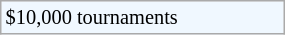<table class="wikitable" style="font-size:85%;" width=15%>
<tr style="background:#f0f8ff;">
<td>$10,000 tournaments</td>
</tr>
</table>
